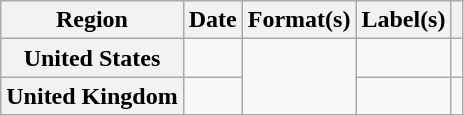<table class="wikitable plainrowheaders">
<tr>
<th scope="col">Region</th>
<th scope="col">Date</th>
<th scope="col">Format(s)</th>
<th scope="col">Label(s)</th>
<th scope="col"></th>
</tr>
<tr>
<th scope="row">United States</th>
<td></td>
<td rowspan="2"></td>
<td></td>
<td></td>
</tr>
<tr>
<th scope="row">United Kingdom</th>
<td></td>
<td></td>
<td></td>
</tr>
</table>
